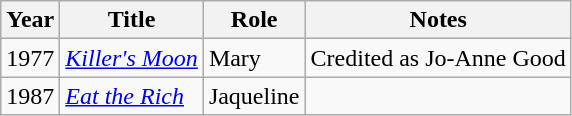<table class="wikitable sortable">
<tr>
<th>Year</th>
<th>Title</th>
<th>Role</th>
<th class="unsortable">Notes</th>
</tr>
<tr>
<td>1977</td>
<td><em><a href='#'>Killer's Moon</a></em></td>
<td>Mary</td>
<td>Credited as Jo-Anne Good</td>
</tr>
<tr>
<td>1987</td>
<td><em><a href='#'>Eat the Rich</a></em></td>
<td>Jaqueline</td>
<td></td>
</tr>
</table>
